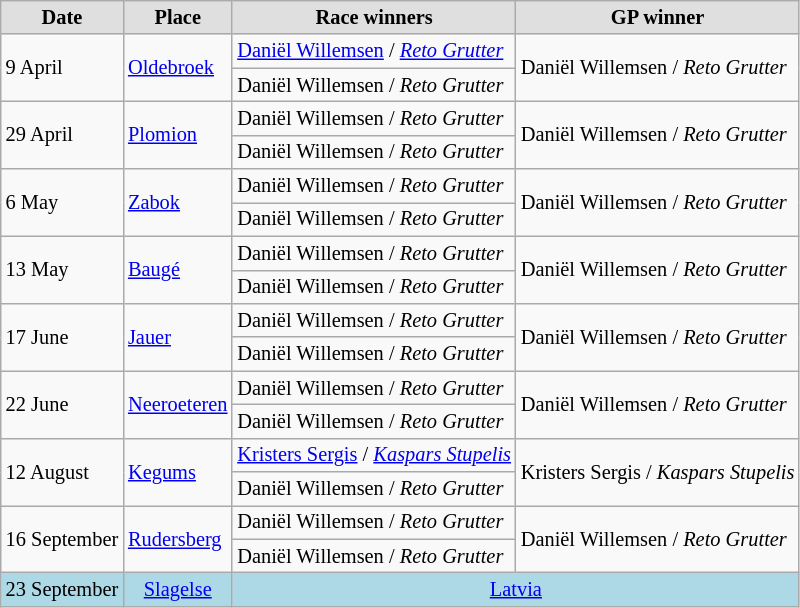<table class="wikitable" style="font-size: 85%;">
<tr align="center" style="background:#dfdfdf;">
<td><strong>Date</strong></td>
<td><strong>Place</strong></td>
<td><strong>Race winners</strong></td>
<td><strong>GP winner</strong></td>
</tr>
<tr>
<td rowspan=2>9 April</td>
<td rowspan=2> <a href='#'>Oldebroek</a></td>
<td> <a href='#'>Daniël Willemsen</a> /  <em><a href='#'>Reto Grutter</a></em></td>
<td rowspan=2> Daniël Willemsen /  <em>Reto Grutter</em></td>
</tr>
<tr>
<td> Daniël Willemsen /  <em>Reto Grutter</em></td>
</tr>
<tr>
<td rowspan=2>29 April</td>
<td rowspan=2> <a href='#'>Plomion</a></td>
<td> Daniël Willemsen /  <em>Reto Grutter</em></td>
<td rowspan=2> Daniël Willemsen /  <em>Reto Grutter</em></td>
</tr>
<tr>
<td> Daniël Willemsen /  <em>Reto Grutter</em></td>
</tr>
<tr>
<td rowspan=2>6 May</td>
<td rowspan=2> <a href='#'>Zabok</a></td>
<td> Daniël Willemsen /  <em>Reto Grutter</em></td>
<td rowspan=2> Daniël Willemsen /  <em>Reto Grutter</em></td>
</tr>
<tr>
<td> Daniël Willemsen /  <em>Reto Grutter</em></td>
</tr>
<tr>
<td rowspan=2>13 May</td>
<td rowspan=2> <a href='#'>Baugé</a></td>
<td> Daniël Willemsen /  <em>Reto Grutter</em></td>
<td rowspan=2> Daniël Willemsen /  <em>Reto Grutter</em></td>
</tr>
<tr>
<td> Daniël Willemsen /  <em>Reto Grutter</em></td>
</tr>
<tr>
<td rowspan=2>17 June</td>
<td rowspan=2> <a href='#'>Jauer</a></td>
<td> Daniël Willemsen /  <em>Reto Grutter</em></td>
<td rowspan=2> Daniël Willemsen /  <em>Reto Grutter</em></td>
</tr>
<tr>
<td> Daniël Willemsen /  <em>Reto Grutter</em></td>
</tr>
<tr>
<td rowspan=2>22 June</td>
<td rowspan=2> <a href='#'>Neeroeteren</a></td>
<td> Daniël Willemsen /  <em>Reto Grutter</em></td>
<td rowspan=2> Daniël Willemsen /  <em>Reto Grutter</em></td>
</tr>
<tr>
<td> Daniël Willemsen /  <em>Reto Grutter</em></td>
</tr>
<tr>
<td rowspan=2>12 August</td>
<td rowspan=2> <a href='#'>Kegums</a></td>
<td> <a href='#'>Kristers Sergis</a> / <em><a href='#'>Kaspars Stupelis</a></em></td>
<td rowspan=2> Kristers Sergis / <em>Kaspars Stupelis</em></td>
</tr>
<tr>
<td> Daniël Willemsen /  <em>Reto Grutter</em></td>
</tr>
<tr>
<td rowspan=2>16 September</td>
<td rowspan=2> <a href='#'>Rudersberg</a></td>
<td> Daniël Willemsen /  <em>Reto Grutter</em></td>
<td rowspan=2> Daniël Willemsen /  <em>Reto Grutter</em></td>
</tr>
<tr>
<td> Daniël Willemsen /  <em>Reto Grutter</em></td>
</tr>
<tr align="center" style="background:lightblue;">
<td rowspan=2>23 September</td>
<td rowspan=2> <a href='#'>Slagelse</a></td>
<td colspan=2 align="center"> <a href='#'>Latvia</a></td>
</tr>
</table>
